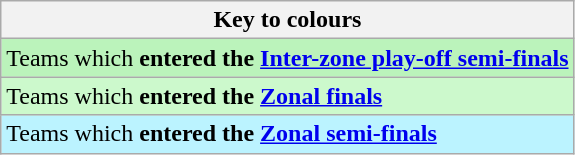<table class="wikitable">
<tr>
<th>Key to colours</th>
</tr>
<tr bgcolor=#BBF3BB>
<td>Teams which <strong>entered the <a href='#'>Inter-zone play-off semi-finals</a></strong></td>
</tr>
<tr bgcolor=#CCF9CC>
<td>Teams which <strong>entered the <a href='#'>Zonal finals</a></strong></td>
</tr>
<tr bgcolor=#BBF3FF>
<td>Teams which <strong>entered the <a href='#'>Zonal semi-finals</a></strong></td>
</tr>
</table>
